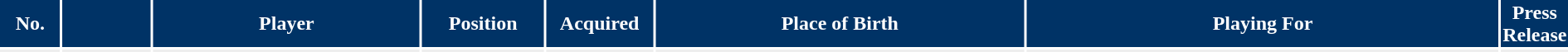<table>
<tr bgcolor="#003366" style="color: white">
<th width=4%>No.</th>
<th width=6%></th>
<th width=18%>Player</th>
<th width=8%>Position</th>
<th width=7%>Acquired</th>
<th width=25%>Place of Birth</th>
<th width=32%>Playing For</th>
<th width=10%>Press Release</th>
</tr>
<tr style="background:#eee;">
<td align=center></td>
<td align=center></td>
<td></td>
<td align=center></td>
<td align=center></td>
<td></td>
<td></td>
<td></td>
</tr>
</table>
